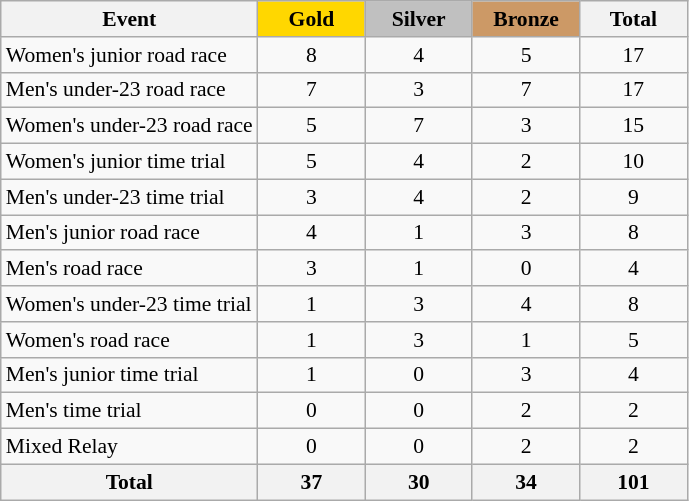<table class="wikitable sortable" border="1" style="text-align:center; font-size:90%;">
<tr>
<th style="width:15:em;">Event</th>
<td style="background:gold; width:4.5em; font-weight:bold;">Gold</td>
<td style="background:silver; width:4.5em; font-weight:bold;">Silver</td>
<td style="background:#cc9966; width:4.5em; font-weight:bold;">Bronze</td>
<th style="width:4.5em;">Total</th>
</tr>
<tr>
<td align=left>Women's junior road race</td>
<td>8</td>
<td>4</td>
<td>5</td>
<td>17</td>
</tr>
<tr>
<td align=left>Men's under-23 road race</td>
<td>7</td>
<td>3</td>
<td>7</td>
<td>17</td>
</tr>
<tr>
<td align=left>Women's under-23 road race</td>
<td>5</td>
<td>7</td>
<td>3</td>
<td>15</td>
</tr>
<tr>
<td align=left>Women's junior time trial</td>
<td>5</td>
<td>4</td>
<td>2</td>
<td>10</td>
</tr>
<tr>
<td align=left>Men's under-23 time trial</td>
<td>3</td>
<td>4</td>
<td>2</td>
<td>9</td>
</tr>
<tr>
<td align=left>Men's junior road race</td>
<td>4</td>
<td>1</td>
<td>3</td>
<td>8</td>
</tr>
<tr>
<td align=left>Men's road race</td>
<td>3</td>
<td>1</td>
<td>0</td>
<td>4</td>
</tr>
<tr>
<td align=left>Women's under-23 time trial</td>
<td>1</td>
<td>3</td>
<td>4</td>
<td>8</td>
</tr>
<tr>
<td align=left>Women's road race</td>
<td>1</td>
<td>3</td>
<td>1</td>
<td>5</td>
</tr>
<tr>
<td align=left>Men's junior time trial</td>
<td>1</td>
<td>0</td>
<td>3</td>
<td>4</td>
</tr>
<tr>
<td align=left>Men's time trial</td>
<td>0</td>
<td>0</td>
<td>2</td>
<td>2</td>
</tr>
<tr>
<td align=left>Mixed Relay</td>
<td>0</td>
<td>0</td>
<td>2</td>
<td>2</td>
</tr>
<tr>
<th>Total</th>
<th>37</th>
<th>30</th>
<th>34</th>
<th>101</th>
</tr>
</table>
